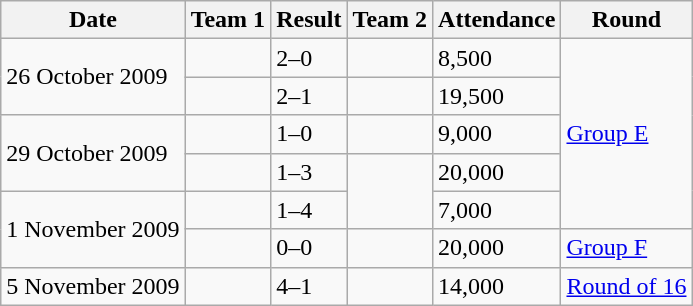<table class="wikitable" style="text-align: left;">
<tr>
<th>Date</th>
<th>Team 1</th>
<th>Result</th>
<th>Team 2</th>
<th>Attendance</th>
<th>Round</th>
</tr>
<tr>
<td rowspan=2>26 October 2009</td>
<td></td>
<td>2–0</td>
<td></td>
<td>8,500</td>
<td rowspan=5><a href='#'>Group E</a></td>
</tr>
<tr>
<td></td>
<td>2–1</td>
<td></td>
<td>19,500</td>
</tr>
<tr>
<td rowspan=2>29 October 2009</td>
<td></td>
<td>1–0</td>
<td></td>
<td>9,000</td>
</tr>
<tr>
<td></td>
<td>1–3</td>
<td rowspan=2></td>
<td>20,000</td>
</tr>
<tr>
<td rowspan=2>1 November 2009</td>
<td></td>
<td>1–4</td>
<td>7,000</td>
</tr>
<tr>
<td></td>
<td>0–0</td>
<td></td>
<td>20,000</td>
<td><a href='#'>Group F</a></td>
</tr>
<tr>
<td>5 November 2009</td>
<td></td>
<td>4–1</td>
<td></td>
<td>14,000</td>
<td><a href='#'>Round of 16</a></td>
</tr>
</table>
